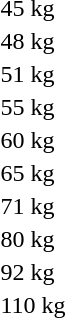<table>
<tr>
<td rowspan=2>45 kg</td>
<td rowspan=2></td>
<td rowspan=2></td>
<td></td>
</tr>
<tr>
<td></td>
</tr>
<tr>
<td rowspan=2>48 kg</td>
<td rowspan=2></td>
<td rowspan=2></td>
<td></td>
</tr>
<tr>
<td></td>
</tr>
<tr>
<td rowspan=2>51 kg</td>
<td rowspan=2></td>
<td rowspan=2></td>
<td></td>
</tr>
<tr>
<td></td>
</tr>
<tr>
<td rowspan=2>55 kg</td>
<td rowspan=2></td>
<td rowspan=2></td>
<td></td>
</tr>
<tr>
<td></td>
</tr>
<tr>
<td rowspan=2>60 kg</td>
<td rowspan=2></td>
<td rowspan=2></td>
<td></td>
</tr>
<tr>
<td></td>
</tr>
<tr>
<td rowspan=2>65 kg</td>
<td rowspan=2></td>
<td rowspan=2></td>
<td></td>
</tr>
<tr>
<td></td>
</tr>
<tr>
<td rowspan=2>71 kg</td>
<td rowspan=2></td>
<td rowspan=2></td>
<td></td>
</tr>
<tr>
<td></td>
</tr>
<tr>
<td rowspan=2>80 kg</td>
<td rowspan=2></td>
<td rowspan=2></td>
<td></td>
</tr>
<tr>
<td></td>
</tr>
<tr>
<td rowspan=2>92 kg</td>
<td rowspan=2></td>
<td rowspan=2></td>
<td></td>
</tr>
<tr>
<td></td>
</tr>
<tr>
<td rowspan=2>110 kg</td>
<td rowspan=2></td>
<td rowspan=2></td>
<td></td>
</tr>
<tr>
<td></td>
</tr>
</table>
